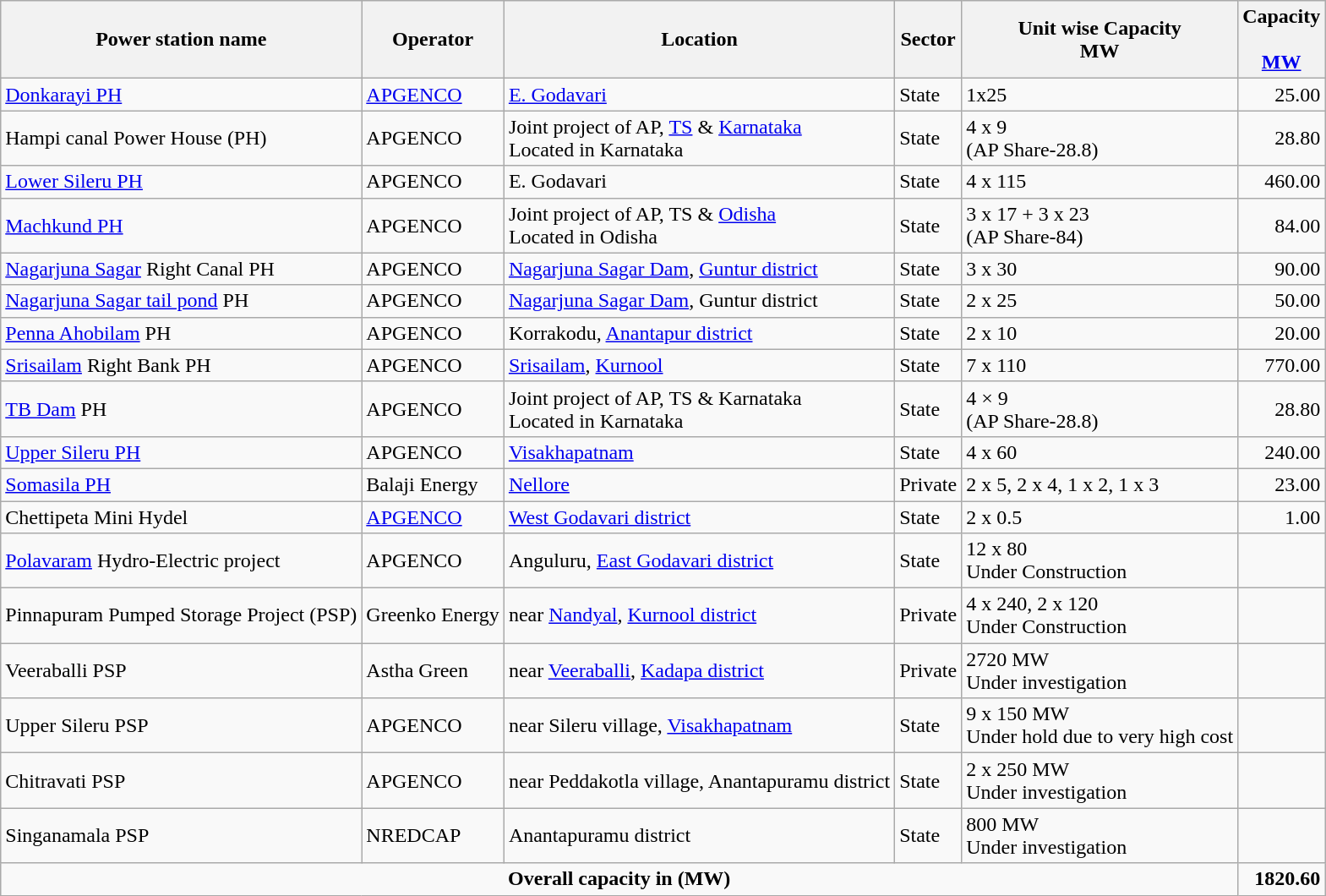<table class="wikitable sortable">
<tr>
<th>Power station name</th>
<th>Operator</th>
<th>Location</th>
<th>Sector</th>
<th>Unit wise Capacity<br>MW</th>
<th>Capacity<br><br><a href='#'>MW</a></th>
</tr>
<tr>
<td><a href='#'>Donkarayi PH</a></td>
<td><a href='#'>APGENCO</a></td>
<td><a href='#'>E. Godavari</a></td>
<td>State</td>
<td>1x25</td>
<td style="text-align:right;">25.00</td>
</tr>
<tr>
<td>Hampi canal Power House (PH)</td>
<td>APGENCO</td>
<td>Joint project of AP, <a href='#'>TS</a> & <a href='#'>Karnataka</a><br>Located in Karnataka</td>
<td>State</td>
<td>4 x 9<br> (AP Share-28.8)</td>
<td style="text-align:right;">28.80</td>
</tr>
<tr>
<td><a href='#'>Lower Sileru PH</a></td>
<td>APGENCO</td>
<td>E. Godavari</td>
<td>State</td>
<td>4 x 115</td>
<td style="text-align:right;">460.00</td>
</tr>
<tr>
<td><a href='#'>Machkund PH</a></td>
<td>APGENCO</td>
<td>Joint project of AP, TS & <a href='#'>Odisha</a><br>Located in Odisha</td>
<td>State</td>
<td>3 x 17 + 3 x 23<br> (AP Share-84)</td>
<td style="text-align:right;">84.00</td>
</tr>
<tr>
<td><a href='#'>Nagarjuna Sagar</a> Right Canal PH</td>
<td>APGENCO</td>
<td><a href='#'>Nagarjuna Sagar Dam</a>, <a href='#'>Guntur district</a></td>
<td>State</td>
<td>3 x 30</td>
<td style="text-align:right;">90.00</td>
</tr>
<tr>
<td><a href='#'>Nagarjuna Sagar tail pond</a> PH</td>
<td>APGENCO</td>
<td><a href='#'>Nagarjuna Sagar Dam</a>, Guntur district</td>
<td>State</td>
<td>2 x 25</td>
<td style="text-align:right;">50.00</td>
</tr>
<tr>
<td><a href='#'>Penna Ahobilam</a> PH</td>
<td>APGENCO</td>
<td>Korrakodu, <a href='#'>Anantapur district</a></td>
<td>State</td>
<td>2 x 10</td>
<td style="text-align:right;">20.00</td>
</tr>
<tr>
<td><a href='#'>Srisailam</a> Right Bank PH</td>
<td>APGENCO</td>
<td><a href='#'>Srisailam</a>, <a href='#'>Kurnool</a></td>
<td>State</td>
<td>7 x 110</td>
<td style="text-align:right;">770.00</td>
</tr>
<tr>
<td><a href='#'>TB Dam</a> PH</td>
<td>APGENCO</td>
<td>Joint project of AP, TS & Karnataka<br>Located in Karnataka</td>
<td>State</td>
<td>4 × 9 <br> (AP Share-28.8)</td>
<td style="text-align:right;">28.80</td>
</tr>
<tr>
<td><a href='#'>Upper Sileru PH</a></td>
<td>APGENCO</td>
<td><a href='#'>Visakhapatnam</a></td>
<td>State</td>
<td>4 x 60</td>
<td style="text-align:right;">240.00</td>
</tr>
<tr>
<td><a href='#'>Somasila PH</a></td>
<td>Balaji Energy</td>
<td><a href='#'>Nellore</a></td>
<td>Private</td>
<td>2 x 5, 2 x 4, 1 x 2, 1 x 3</td>
<td style="text-align:right;">23.00</td>
</tr>
<tr>
<td>Chettipeta Mini Hydel</td>
<td><a href='#'>APGENCO</a></td>
<td><a href='#'>West Godavari district</a></td>
<td>State</td>
<td>2 x 0.5</td>
<td style="text-align:right;">1.00</td>
</tr>
<tr>
<td><a href='#'>Polavaram</a> Hydro-Electric project</td>
<td>APGENCO</td>
<td>Anguluru, <a href='#'>East Godavari district</a></td>
<td>State</td>
<td>12 x 80 <br> Under Construction</td>
<td style="text-align:right;"></td>
</tr>
<tr>
<td>Pinnapuram Pumped Storage Project (PSP)</td>
<td>Greenko Energy</td>
<td>near <a href='#'>Nandyal</a>, <a href='#'>Kurnool district</a></td>
<td>Private</td>
<td>4 x 240, 2 x 120 <br> Under Construction</td>
<td style="text-align:right;"></td>
</tr>
<tr>
<td>Veeraballi PSP</td>
<td>Astha Green</td>
<td>near <a href='#'>Veeraballi</a>, <a href='#'>Kadapa district</a></td>
<td>Private</td>
<td>2720 MW <br> Under investigation</td>
<td style="text-align:right;"></td>
</tr>
<tr>
<td>Upper Sileru PSP</td>
<td>APGENCO</td>
<td>near Sileru village, <a href='#'>Visakhapatnam</a></td>
<td>State</td>
<td>9 x 150 MW <br> Under hold due to very high cost</td>
<td style="text-align:right;"></td>
</tr>
<tr>
<td>Chitravati PSP</td>
<td>APGENCO</td>
<td>near Peddakotla village, Anantapuramu district</td>
<td>State</td>
<td>2 x 250 MW <br> Under investigation</td>
<td style="text-align:right;"></td>
</tr>
<tr>
<td>Singanamala PSP</td>
<td>NREDCAP</td>
<td>Anantapuramu district</td>
<td>State</td>
<td>800 MW <br> Under investigation</td>
<td style="text-align:right;"></td>
</tr>
<tr>
<td colspan="5" style="text-align:center;"><strong>Overall capacity in (MW)</strong></td>
<td style="text-align:right;"><strong>1820.60</strong></td>
</tr>
</table>
